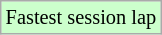<table class="wikitable sortable" style="font-size: 85%;">
<tr style="background:#ccffcc;">
<td>Fastest session lap</td>
</tr>
</table>
